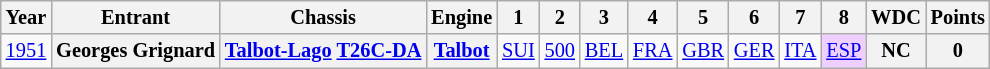<table class="wikitable" style="text-align:center; font-size:85%">
<tr>
<th>Year</th>
<th>Entrant</th>
<th>Chassis</th>
<th>Engine</th>
<th>1</th>
<th>2</th>
<th>3</th>
<th>4</th>
<th>5</th>
<th>6</th>
<th>7</th>
<th>8</th>
<th>WDC</th>
<th>Points</th>
</tr>
<tr>
<td><a href='#'>1951</a></td>
<th nowrap>Georges Grignard</th>
<th nowrap><a href='#'>Talbot-Lago</a> <a href='#'>T26C-DA</a></th>
<th nowrap><a href='#'>Talbot</a></th>
<td><a href='#'>SUI</a></td>
<td><a href='#'>500</a></td>
<td><a href='#'>BEL</a></td>
<td><a href='#'>FRA</a></td>
<td><a href='#'>GBR</a></td>
<td><a href='#'>GER</a></td>
<td><a href='#'>ITA</a></td>
<td style="background:#EFCFFF;"><a href='#'>ESP</a><br></td>
<th>NC</th>
<th>0</th>
</tr>
</table>
